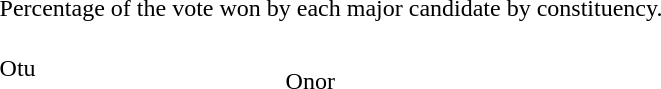<table align=center>
<tr>
<td colspan=2>Percentage of the vote won by each major candidate by constituency.</td>
</tr>
<tr>
<td><br>Otu<br> <br> </td>
<td><br>Onor<br>  </td>
</tr>
</table>
